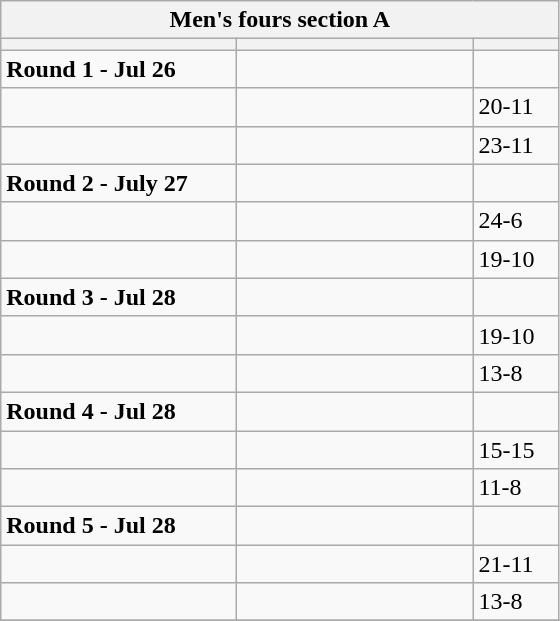<table class="wikitable">
<tr>
<th colspan="3">Men's fours section A</th>
</tr>
<tr>
<th width=150></th>
<th width=150></th>
<th width=50></th>
</tr>
<tr>
<td><strong>Round 1 - Jul 26</strong></td>
<td></td>
<td></td>
</tr>
<tr>
<td></td>
<td></td>
<td>20-11</td>
</tr>
<tr>
<td></td>
<td></td>
<td>23-11</td>
</tr>
<tr>
<td><strong>Round 2 - July 27</strong></td>
<td></td>
<td></td>
</tr>
<tr>
<td></td>
<td></td>
<td>24-6</td>
</tr>
<tr>
<td></td>
<td></td>
<td>19-10</td>
</tr>
<tr>
<td><strong>Round 3 - Jul 28</strong></td>
<td></td>
<td></td>
</tr>
<tr>
<td></td>
<td></td>
<td>19-10</td>
</tr>
<tr>
<td></td>
<td></td>
<td>13-8</td>
</tr>
<tr>
<td><strong>Round 4 - Jul 28</strong></td>
<td></td>
<td></td>
</tr>
<tr>
<td></td>
<td></td>
<td>15-15</td>
</tr>
<tr>
<td></td>
<td></td>
<td>11-8</td>
</tr>
<tr>
<td><strong>Round 5 - Jul 28</strong></td>
<td></td>
<td></td>
</tr>
<tr>
<td></td>
<td></td>
<td>21-11</td>
</tr>
<tr>
<td></td>
<td></td>
<td>13-8</td>
</tr>
<tr>
</tr>
</table>
